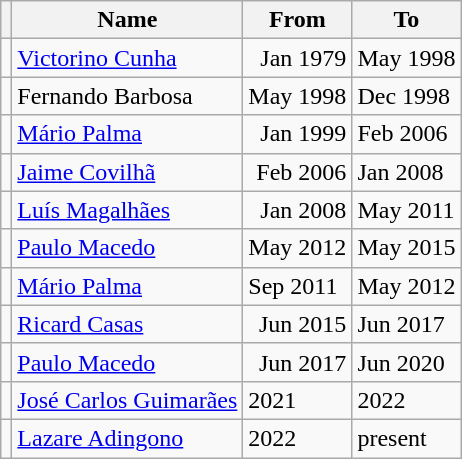<table class="wikitable">
<tr>
<th align="right"></th>
<th>Name</th>
<th style="text-align:center;">From</th>
<th>To</th>
</tr>
<tr>
<td align=right></td>
<td><a href='#'>Victorino Cunha</a></td>
<td align="right">Jan 1979</td>
<td align="left">May 1998</td>
</tr>
<tr>
<td align=right></td>
<td>Fernando Barbosa</td>
<td align="right">May 1998</td>
<td align="left">Dec 1998</td>
</tr>
<tr>
<td align=right></td>
<td><a href='#'>Mário Palma</a></td>
<td align="right">Jan 1999</td>
<td align="left">Feb 2006</td>
</tr>
<tr>
<td align="right"></td>
<td><a href='#'>Jaime Covilhã</a></td>
<td align="right">Feb 2006</td>
<td align="left">Jan 2008</td>
</tr>
<tr>
<td align="right"></td>
<td><a href='#'>Luís Magalhães</a></td>
<td align="right">Jan 2008</td>
<td align="left">May 2011</td>
</tr>
<tr>
<td align="right"></td>
<td><a href='#'>Paulo Macedo</a></td>
<td align="right">May 2012</td>
<td align="left">May 2015</td>
</tr>
<tr>
<td></td>
<td><a href='#'>Mário Palma</a></td>
<td>Sep 2011</td>
<td>May 2012</td>
</tr>
<tr>
<td align=right></td>
<td><a href='#'>Ricard Casas</a></td>
<td align="right">Jun 2015</td>
<td align="left">Jun 2017</td>
</tr>
<tr>
<td align=right></td>
<td><a href='#'>Paulo Macedo</a></td>
<td align="right">Jun 2017</td>
<td align="left">Jun 2020</td>
</tr>
<tr>
<td></td>
<td><a href='#'>José Carlos Guimarães</a></td>
<td>2021</td>
<td>2022</td>
</tr>
<tr>
<td></td>
<td><a href='#'>Lazare Adingono</a></td>
<td>2022</td>
<td>present</td>
</tr>
</table>
